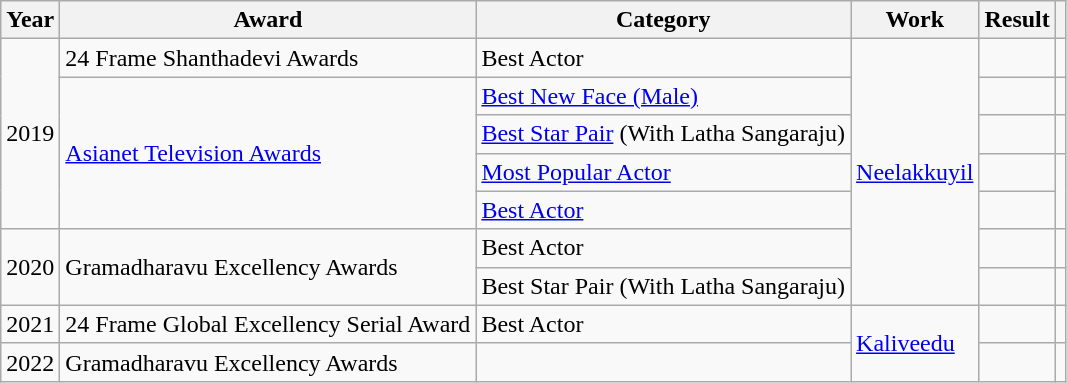<table class="wikitable sortable">
<tr>
<th>Year</th>
<th>Award</th>
<th>Category</th>
<th>Work</th>
<th>Result</th>
<th></th>
</tr>
<tr>
<td rowspan=5>2019</td>
<td>24 Frame Shanthadevi Awards</td>
<td>Best Actor</td>
<td rowspan=7><a href='#'>Neelakkuyil</a></td>
<td></td>
<td></td>
</tr>
<tr>
<td rowspan=4><a href='#'>Asianet Television Awards</a></td>
<td><a href='#'>Best New Face (Male)</a></td>
<td></td>
<td></td>
</tr>
<tr>
<td><a href='#'>Best Star Pair</a> (With Latha Sangaraju)</td>
<td></td>
<td></td>
</tr>
<tr>
<td><a href='#'>Most Popular Actor</a></td>
<td></td>
<td rowspan="2"></td>
</tr>
<tr>
<td><a href='#'>Best Actor</a></td>
<td></td>
</tr>
<tr>
<td rowspan=2>2020</td>
<td rowspan=2>Gramadharavu Excellency Awards</td>
<td>Best Actor</td>
<td></td>
<td></td>
</tr>
<tr>
<td>Best Star Pair (With Latha Sangaraju)</td>
<td></td>
<td></td>
</tr>
<tr>
<td>2021</td>
<td>24 Frame Global Excellency Serial Award</td>
<td>Best Actor</td>
<td rowspan="2"><a href='#'>Kaliveedu</a></td>
<td></td>
<td></td>
</tr>
<tr>
<td>2022</td>
<td>Gramadharavu Excellency Awards</td>
<td></td>
<td></td>
<td></td>
</tr>
</table>
